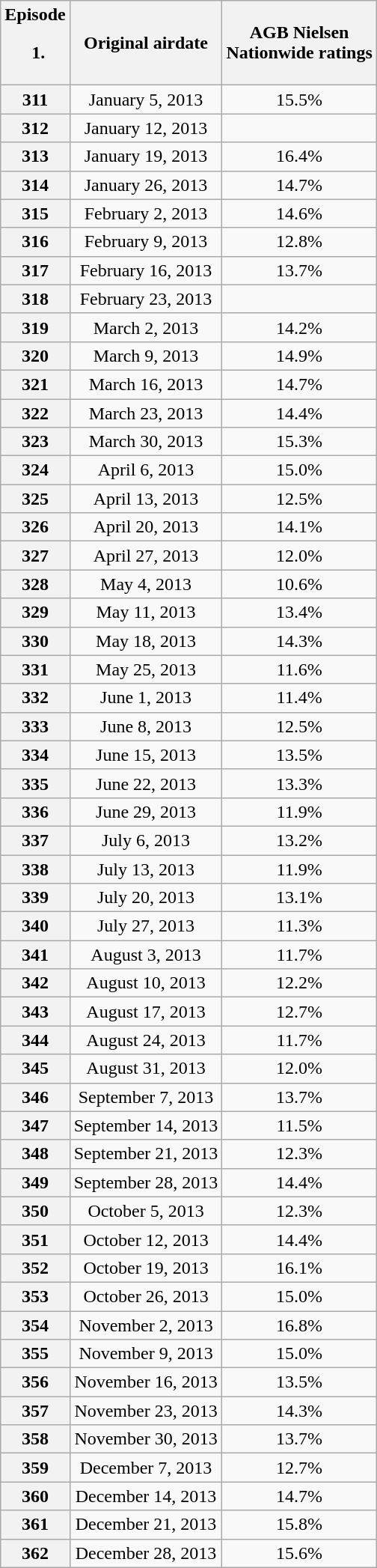<table class=wikitable style="text-align:center">
<tr>
<th>Episode<br><ol><li></li></ol></th>
<th>Original airdate</th>
<th>AGB Nielsen<br>Nationwide ratings</th>
</tr>
<tr>
<th>311</th>
<td>January 5, 2013</td>
<td>15.5%</td>
</tr>
<tr>
<th>312</th>
<td>January 12, 2013</td>
<td></td>
</tr>
<tr>
<th>313</th>
<td>January 19, 2013</td>
<td>16.4%</td>
</tr>
<tr>
<th>314</th>
<td>January 26, 2013</td>
<td>14.7%</td>
</tr>
<tr>
<th>315</th>
<td>February 2, 2013</td>
<td>14.6%</td>
</tr>
<tr>
<th>316</th>
<td>February 9, 2013</td>
<td>12.8%</td>
</tr>
<tr>
<th>317</th>
<td>February 16, 2013</td>
<td>13.7%</td>
</tr>
<tr>
<th>318</th>
<td>February 23, 2013</td>
<td></td>
</tr>
<tr>
<th>319</th>
<td>March 2, 2013</td>
<td>14.2%</td>
</tr>
<tr>
<th>320</th>
<td>March 9, 2013</td>
<td>14.9%</td>
</tr>
<tr>
<th>321</th>
<td>March 16, 2013</td>
<td>14.7%</td>
</tr>
<tr>
<th>322</th>
<td>March 23, 2013</td>
<td>14.4%</td>
</tr>
<tr>
<th>323</th>
<td>March 30, 2013</td>
<td>15.3%</td>
</tr>
<tr>
<th>324</th>
<td>April 6, 2013</td>
<td>15.0%</td>
</tr>
<tr>
<th>325</th>
<td>April 13, 2013</td>
<td>12.5%</td>
</tr>
<tr>
<th>326</th>
<td>April 20, 2013</td>
<td>14.1%</td>
</tr>
<tr>
<th>327</th>
<td>April 27, 2013</td>
<td>12.0%</td>
</tr>
<tr>
<th>328</th>
<td>May 4, 2013</td>
<td>10.6%</td>
</tr>
<tr>
<th>329</th>
<td>May 11, 2013</td>
<td>13.4%</td>
</tr>
<tr>
<th>330</th>
<td>May 18, 2013</td>
<td>14.3%</td>
</tr>
<tr>
<th>331</th>
<td>May 25, 2013</td>
<td>11.6%</td>
</tr>
<tr>
<th>332</th>
<td>June 1, 2013</td>
<td>11.4%</td>
</tr>
<tr>
<th>333</th>
<td>June 8, 2013</td>
<td>12.5%</td>
</tr>
<tr>
<th>334</th>
<td>June 15, 2013</td>
<td>13.5%</td>
</tr>
<tr>
<th>335</th>
<td>June 22, 2013</td>
<td>13.3%</td>
</tr>
<tr>
<th>336</th>
<td>June 29, 2013</td>
<td>11.9%</td>
</tr>
<tr>
<th>337</th>
<td>July 6, 2013</td>
<td>13.2%</td>
</tr>
<tr>
<th>338</th>
<td>July 13, 2013</td>
<td>11.9%</td>
</tr>
<tr>
<th>339</th>
<td>July 20, 2013</td>
<td>13.1%</td>
</tr>
<tr>
<th>340</th>
<td>July 27, 2013</td>
<td>11.3%</td>
</tr>
<tr>
<th>341</th>
<td>August 3, 2013</td>
<td>11.7%</td>
</tr>
<tr>
<th>342</th>
<td>August 10, 2013</td>
<td>12.2%</td>
</tr>
<tr>
<th>343</th>
<td>August 17, 2013</td>
<td>12.7%</td>
</tr>
<tr>
<th>344</th>
<td>August 24, 2013</td>
<td>11.7%</td>
</tr>
<tr>
<th>345</th>
<td>August 31, 2013</td>
<td>12.0%</td>
</tr>
<tr>
<th>346</th>
<td>September 7, 2013</td>
<td>13.7%</td>
</tr>
<tr>
<th>347</th>
<td>September 14, 2013</td>
<td>11.5%</td>
</tr>
<tr>
<th>348</th>
<td>September 21, 2013</td>
<td>12.3%</td>
</tr>
<tr>
<th>349</th>
<td>September 28, 2013</td>
<td>14.4%</td>
</tr>
<tr>
<th>350</th>
<td>October 5, 2013</td>
<td>12.3%</td>
</tr>
<tr>
<th>351</th>
<td>October 12, 2013</td>
<td>14.4%</td>
</tr>
<tr>
<th>352</th>
<td>October 19, 2013</td>
<td>16.1%</td>
</tr>
<tr>
<th>353</th>
<td>October 26, 2013</td>
<td>15.0%</td>
</tr>
<tr>
<th>354</th>
<td>November 2, 2013</td>
<td>16.8%</td>
</tr>
<tr>
<th>355</th>
<td>November 9, 2013</td>
<td>15.0%</td>
</tr>
<tr>
<th>356</th>
<td>November 16, 2013</td>
<td>13.5%</td>
</tr>
<tr>
<th>357</th>
<td>November 23, 2013</td>
<td>14.3%</td>
</tr>
<tr>
<th>358</th>
<td>November 30, 2013</td>
<td>13.7%</td>
</tr>
<tr>
<th>359</th>
<td>December 7, 2013</td>
<td>12.7%</td>
</tr>
<tr>
<th>360</th>
<td>December 14, 2013</td>
<td>14.7%</td>
</tr>
<tr>
<th>361</th>
<td>December 21, 2013</td>
<td>15.8%</td>
</tr>
<tr>
<th>362</th>
<td>December 28, 2013</td>
<td>15.6%</td>
</tr>
</table>
